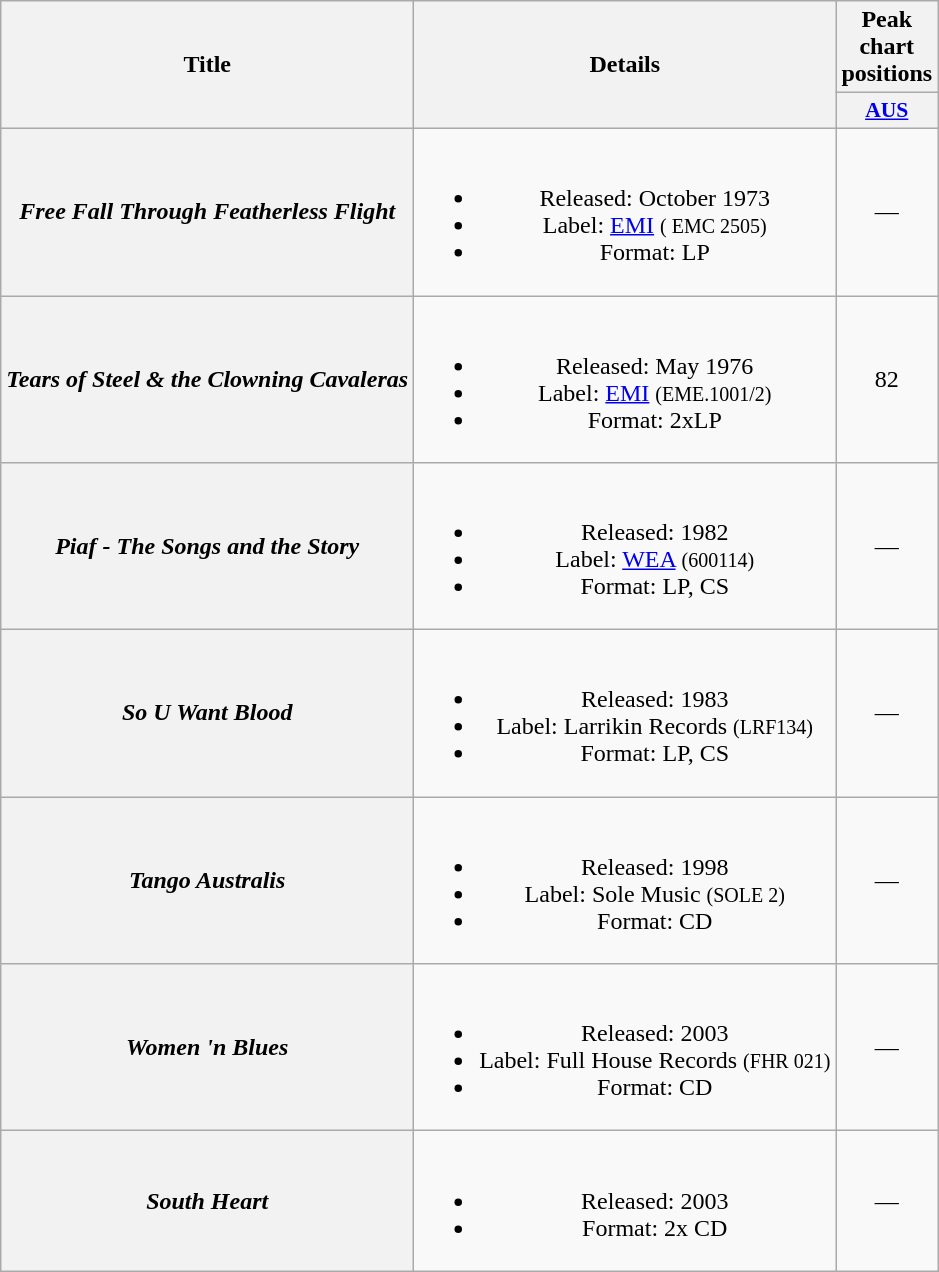<table class="wikitable plainrowheaders" style="text-align:center;" border="1">
<tr>
<th scope="col" rowspan="2">Title</th>
<th scope="col" rowspan="2">Details</th>
<th scope="col" colspan="1">Peak chart positions</th>
</tr>
<tr>
<th scope="col" style="width:3em;font-size:90%;"><a href='#'>AUS</a><br></th>
</tr>
<tr>
<th scope="row"><em>Free Fall Through Featherless Flight</em></th>
<td><br><ul><li>Released: October 1973</li><li>Label: <a href='#'>EMI</a> <small>( EMC 2505)</small></li><li>Format: LP</li></ul></td>
<td>—</td>
</tr>
<tr>
<th scope="row"><em>Tears of Steel & the Clowning Cavaleras</em></th>
<td><br><ul><li>Released: May 1976</li><li>Label: <a href='#'>EMI</a> <small>(EME.1001/2)</small></li><li>Format: 2xLP</li></ul></td>
<td>82</td>
</tr>
<tr>
<th scope="row"><em>Piaf - The Songs and the Story</em></th>
<td><br><ul><li>Released: 1982</li><li>Label: <a href='#'>WEA</a> <small>(600114)</small></li><li>Format: LP, CS</li></ul></td>
<td>—</td>
</tr>
<tr>
<th scope="row"><em>So U Want Blood</em></th>
<td><br><ul><li>Released: 1983</li><li>Label: Larrikin Records <small>(LRF134)</small></li><li>Format: LP, CS</li></ul></td>
<td>—</td>
</tr>
<tr>
<th scope="row"><em>Tango Australis</em></th>
<td><br><ul><li>Released: 1998</li><li>Label: Sole Music <small>(SOLE 2)</small></li><li>Format: CD</li></ul></td>
<td>—</td>
</tr>
<tr>
<th scope="row"><em>Women 'n Blues</em> <br> </th>
<td><br><ul><li>Released: 2003</li><li>Label: Full House Records <small>(FHR 021)</small></li><li>Format: CD</li></ul></td>
<td>—</td>
</tr>
<tr>
<th scope="row"><em>South Heart</em></th>
<td><br><ul><li>Released: 2003</li><li>Format: 2x CD</li></ul></td>
<td>—</td>
</tr>
</table>
